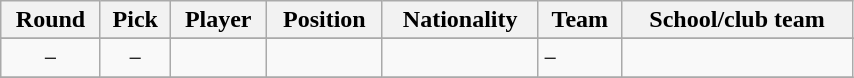<table class="wikitable" width="45%">
<tr>
<th>Round</th>
<th>Pick</th>
<th>Player</th>
<th>Position</th>
<th>Nationality</th>
<th>Team</th>
<th>School/club team</th>
</tr>
<tr>
</tr>
<tr>
<td align=center>−</td>
<td align=center>−</td>
<td></td>
<td align=center></td>
<td></td>
<td>−</td>
<td></td>
</tr>
<tr>
</tr>
</table>
